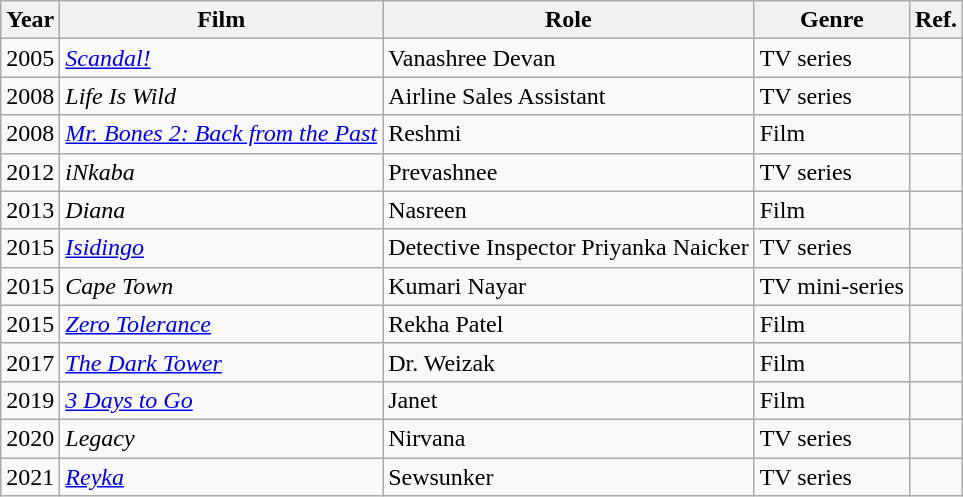<table class="wikitable">
<tr>
<th>Year</th>
<th>Film</th>
<th>Role</th>
<th>Genre</th>
<th>Ref.</th>
</tr>
<tr>
<td>2005</td>
<td><em><a href='#'>Scandal!</a></em></td>
<td>Vanashree Devan</td>
<td>TV series</td>
<td></td>
</tr>
<tr>
<td>2008</td>
<td><em>Life Is Wild</em></td>
<td>Airline Sales Assistant</td>
<td>TV series</td>
<td></td>
</tr>
<tr>
<td>2008</td>
<td><em><a href='#'>Mr. Bones 2: Back from the Past</a></em></td>
<td>Reshmi</td>
<td>Film</td>
<td></td>
</tr>
<tr>
<td>2012</td>
<td><em>iNkaba</em></td>
<td>Prevashnee</td>
<td>TV series</td>
<td></td>
</tr>
<tr>
<td>2013</td>
<td><em>Diana</em></td>
<td>Nasreen</td>
<td>Film</td>
<td></td>
</tr>
<tr>
<td>2015</td>
<td><em><a href='#'>Isidingo</a></em></td>
<td>Detective Inspector Priyanka Naicker</td>
<td>TV series</td>
<td></td>
</tr>
<tr>
<td>2015</td>
<td><em>Cape Town</em></td>
<td>Kumari Nayar</td>
<td>TV mini-series</td>
<td></td>
</tr>
<tr>
<td>2015</td>
<td><em><a href='#'>Zero Tolerance</a></em></td>
<td>Rekha Patel</td>
<td>Film</td>
<td></td>
</tr>
<tr>
<td>2017</td>
<td><em><a href='#'>The Dark Tower</a></em></td>
<td>Dr. Weizak</td>
<td>Film</td>
<td></td>
</tr>
<tr>
<td>2019</td>
<td><em><a href='#'>3 Days to Go</a></em></td>
<td>Janet</td>
<td>Film</td>
<td></td>
</tr>
<tr>
<td>2020</td>
<td><em>Legacy</em></td>
<td>Nirvana</td>
<td>TV series</td>
<td></td>
</tr>
<tr>
<td>2021</td>
<td><a href='#'><em>Reyka</em></a></td>
<td>Sewsunker</td>
<td>TV series</td>
<td></td>
</tr>
</table>
